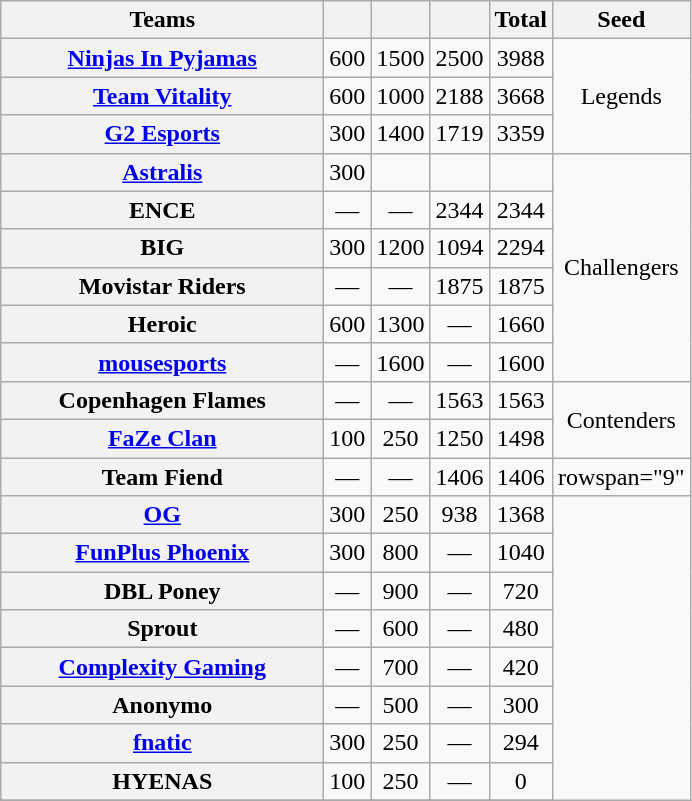<table class="wikitable plainrowheaders" style="text-align:center;">
<tr>
<th scope="col" style="width:13em;">Teams</th>
<th scope="col"></th>
<th scope="col"></th>
<th scope="col"></th>
<th scope="col">Total</th>
<th scope="col">Seed</th>
</tr>
<tr>
<th scope="row"><a href='#'>Ninjas In Pyjamas</a></th>
<td>600</td>
<td>1500</td>
<td>2500</td>
<td>3988</td>
<td rowspan="3">Legends</td>
</tr>
<tr>
<th scope="row"><a href='#'>Team Vitality</a></th>
<td>600</td>
<td>1000</td>
<td>2188</td>
<td>3668</td>
</tr>
<tr>
<th scope="row"><a href='#'>G2 Esports</a></th>
<td>300</td>
<td>1400</td>
<td>1719</td>
<td>3359</td>
</tr>
<tr>
<th scope="row"><a href='#'>Astralis</a></th>
<td>300</td>
<td></td>
<td></td>
<td></td>
<td rowspan="6">Challengers</td>
</tr>
<tr>
<th scope="row">ENCE</th>
<td>—</td>
<td>—</td>
<td>2344</td>
<td>2344</td>
</tr>
<tr>
<th scope="row">BIG</th>
<td>300</td>
<td>1200</td>
<td>1094</td>
<td>2294</td>
</tr>
<tr>
<th scope="row">Movistar Riders</th>
<td>—</td>
<td>—</td>
<td>1875</td>
<td>1875</td>
</tr>
<tr>
<th scope="row">Heroic</th>
<td>600</td>
<td>1300</td>
<td>—</td>
<td>1660</td>
</tr>
<tr>
<th scope="row"><a href='#'>mousesports</a></th>
<td>—</td>
<td>1600</td>
<td>—</td>
<td>1600</td>
</tr>
<tr>
<th scope="row">Copenhagen Flames</th>
<td>—</td>
<td>—</td>
<td>1563</td>
<td>1563</td>
<td rowspan="2">Contenders</td>
</tr>
<tr>
<th scope="row"><a href='#'>FaZe Clan</a></th>
<td>100</td>
<td>250</td>
<td>1250</td>
<td>1498</td>
</tr>
<tr>
<th scope="row">Team Fiend</th>
<td>—</td>
<td>—</td>
<td>1406</td>
<td>1406</td>
<td>rowspan="9" </td>
</tr>
<tr>
<th scope="row"><a href='#'>OG</a></th>
<td>300</td>
<td>250</td>
<td>938</td>
<td>1368</td>
</tr>
<tr>
<th scope="row"><a href='#'>FunPlus Phoenix</a></th>
<td>300</td>
<td>800</td>
<td>—</td>
<td>1040</td>
</tr>
<tr>
<th scope="row">DBL Poney</th>
<td>—</td>
<td>900</td>
<td>—</td>
<td>720</td>
</tr>
<tr>
<th scope="row">Sprout</th>
<td>—</td>
<td>600</td>
<td>—</td>
<td>480</td>
</tr>
<tr>
<th scope="row"><a href='#'>Complexity Gaming</a></th>
<td>—</td>
<td>700</td>
<td>—</td>
<td>420</td>
</tr>
<tr>
<th scope="row">Anonymo</th>
<td>—</td>
<td>500</td>
<td>—</td>
<td>300</td>
</tr>
<tr>
<th scope="row"><a href='#'>fnatic</a></th>
<td>300</td>
<td>250</td>
<td>—</td>
<td>294</td>
</tr>
<tr>
<th scope="row">HYENAS</th>
<td>100</td>
<td>250</td>
<td>—</td>
<td>0</td>
</tr>
<tr>
</tr>
</table>
